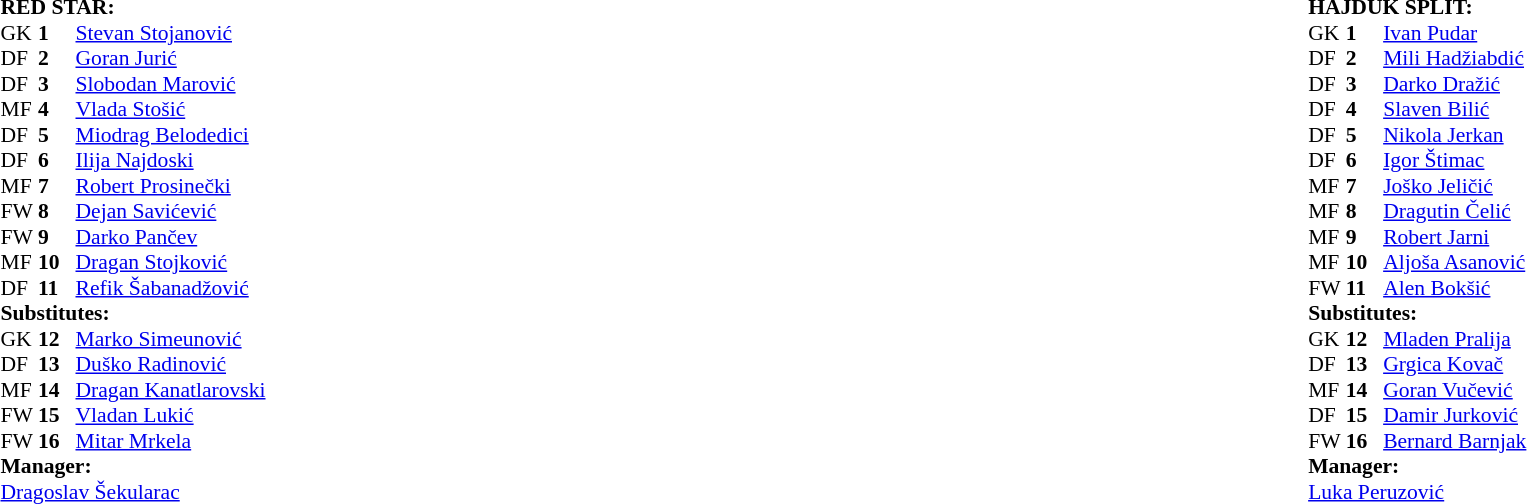<table width="100%">
<tr>
<td valign="top" width="50%"><br><table style="font-size: 90%" cellspacing="0" cellpadding="0">
<tr>
<td colspan="4"><strong>RED STAR:</strong></td>
</tr>
<tr>
<th width="25"></th>
<th width="25"></th>
</tr>
<tr>
<td>GK</td>
<td><strong>1</strong></td>
<td> <a href='#'>Stevan Stojanović</a></td>
</tr>
<tr>
<td>DF</td>
<td><strong>2</strong></td>
<td> <a href='#'>Goran Jurić</a></td>
</tr>
<tr>
<td>DF</td>
<td><strong>3</strong></td>
<td> <a href='#'>Slobodan Marović</a></td>
</tr>
<tr>
<td>MF</td>
<td><strong>4</strong></td>
<td> <a href='#'>Vlada Stošić</a></td>
</tr>
<tr>
<td>DF</td>
<td><strong>5</strong></td>
<td> <a href='#'>Miodrag Belodedici</a></td>
</tr>
<tr>
<td>DF</td>
<td><strong>6</strong></td>
<td> <a href='#'>Ilija Najdoski</a></td>
</tr>
<tr>
<td>MF</td>
<td><strong>7</strong></td>
<td> <a href='#'>Robert Prosinečki</a></td>
</tr>
<tr>
<td>FW</td>
<td><strong>8</strong></td>
<td> <a href='#'>Dejan Savićević</a></td>
</tr>
<tr>
<td>FW</td>
<td><strong>9</strong></td>
<td> <a href='#'>Darko Pančev</a></td>
</tr>
<tr>
<td>MF</td>
<td><strong>10</strong></td>
<td> <a href='#'>Dragan Stojković</a></td>
</tr>
<tr>
<td>DF</td>
<td><strong>11</strong></td>
<td> <a href='#'>Refik Šabanadžović</a></td>
</tr>
<tr>
<td colspan=3><strong>Substitutes:</strong></td>
</tr>
<tr>
<td>GK</td>
<td><strong>12</strong></td>
<td> <a href='#'>Marko Simeunović</a></td>
</tr>
<tr>
<td>DF</td>
<td><strong>13</strong></td>
<td> <a href='#'>Duško Radinović</a></td>
</tr>
<tr>
<td>MF</td>
<td><strong>14</strong></td>
<td> <a href='#'>Dragan Kanatlarovski</a></td>
</tr>
<tr>
<td>FW</td>
<td><strong>15</strong></td>
<td> <a href='#'>Vladan Lukić</a></td>
</tr>
<tr>
<td>FW</td>
<td><strong>16</strong></td>
<td> <a href='#'>Mitar Mrkela</a></td>
</tr>
<tr>
<td colspan=3><strong>Manager:</strong></td>
</tr>
<tr>
<td colspan=4> <a href='#'>Dragoslav Šekularac</a></td>
</tr>
</table>
</td>
<td valign="top" width="50%"><br><table style="font-size: 90%" cellspacing="0" cellpadding="0" align="center">
<tr>
<td colspan="4"><strong>HAJDUK SPLIT:</strong></td>
</tr>
<tr>
<th width="25"></th>
<th width="25"></th>
</tr>
<tr>
<td>GK</td>
<td><strong>1</strong></td>
<td> <a href='#'>Ivan Pudar</a></td>
</tr>
<tr>
<td>DF</td>
<td><strong>2</strong></td>
<td> <a href='#'>Mili Hadžiabdić</a></td>
</tr>
<tr>
<td>DF</td>
<td><strong>3</strong></td>
<td> <a href='#'>Darko Dražić</a></td>
</tr>
<tr>
<td>DF</td>
<td><strong>4</strong></td>
<td> <a href='#'>Slaven Bilić</a></td>
</tr>
<tr>
<td>DF</td>
<td><strong>5</strong></td>
<td> <a href='#'>Nikola Jerkan</a></td>
</tr>
<tr>
<td>DF</td>
<td><strong>6</strong></td>
<td> <a href='#'>Igor Štimac</a></td>
<td></td>
<td></td>
</tr>
<tr>
<td>MF</td>
<td><strong>7</strong></td>
<td> <a href='#'>Joško Jeličić</a></td>
<td></td>
<td></td>
</tr>
<tr>
<td>MF</td>
<td><strong>8</strong></td>
<td> <a href='#'>Dragutin Čelić</a></td>
</tr>
<tr>
<td>MF</td>
<td><strong>9</strong></td>
<td> <a href='#'>Robert Jarni</a></td>
</tr>
<tr>
<td>MF</td>
<td><strong>10</strong></td>
<td> <a href='#'>Aljoša Asanović</a></td>
</tr>
<tr>
<td>FW</td>
<td><strong>11</strong></td>
<td> <a href='#'>Alen Bokšić</a></td>
</tr>
<tr>
<td colspan=3><strong>Substitutes:</strong></td>
</tr>
<tr>
<td>GK</td>
<td><strong>12</strong></td>
<td> <a href='#'>Mladen Pralija</a></td>
</tr>
<tr>
<td>DF</td>
<td><strong>13</strong></td>
<td> <a href='#'>Grgica Kovač</a></td>
</tr>
<tr>
<td>MF</td>
<td><strong>14</strong></td>
<td> <a href='#'>Goran Vučević</a></td>
<td></td>
<td></td>
</tr>
<tr>
<td>DF</td>
<td><strong>15</strong></td>
<td> <a href='#'>Damir Jurković</a></td>
</tr>
<tr>
<td>FW</td>
<td><strong>16</strong></td>
<td> <a href='#'>Bernard Barnjak</a></td>
<td></td>
<td></td>
</tr>
<tr>
<td colspan=3><strong>Manager:</strong></td>
</tr>
<tr>
<td colspan=4> <a href='#'>Luka Peruzović</a></td>
</tr>
</table>
</td>
</tr>
</table>
